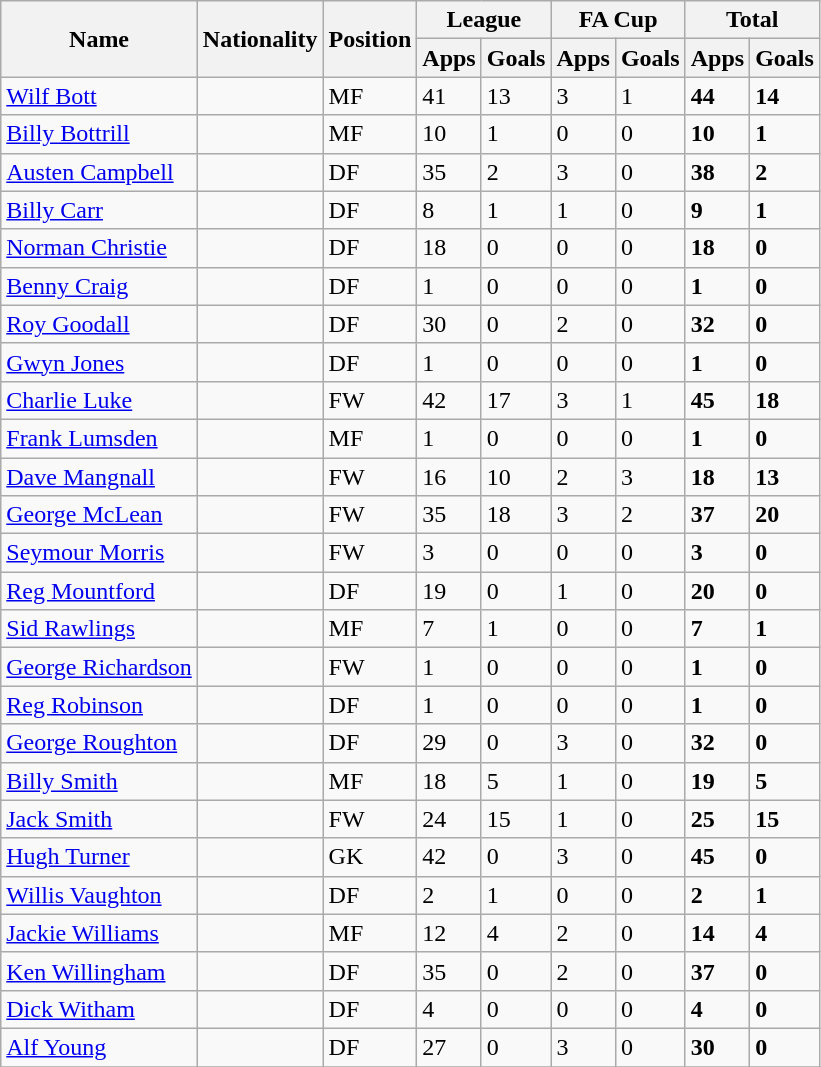<table class="wikitable sortable">
<tr>
<th scope=col rowspan=2>Name</th>
<th scope=col rowspan=2>Nationality</th>
<th scope=col rowspan=2>Position</th>
<th colspan=2>League</th>
<th colspan=2>FA Cup</th>
<th colspan=2>Total</th>
</tr>
<tr>
<th>Apps</th>
<th>Goals</th>
<th>Apps</th>
<th>Goals</th>
<th>Apps</th>
<th>Goals</th>
</tr>
<tr>
<td><a href='#'>Wilf Bott</a></td>
<td></td>
<td>MF</td>
<td>41</td>
<td>13</td>
<td>3</td>
<td>1</td>
<td><strong>44</strong></td>
<td><strong>14</strong></td>
</tr>
<tr>
<td><a href='#'>Billy Bottrill</a></td>
<td></td>
<td>MF</td>
<td>10</td>
<td>1</td>
<td>0</td>
<td>0</td>
<td><strong>10</strong></td>
<td><strong>1</strong></td>
</tr>
<tr>
<td><a href='#'>Austen Campbell</a></td>
<td></td>
<td>DF</td>
<td>35</td>
<td>2</td>
<td>3</td>
<td>0</td>
<td><strong>38</strong></td>
<td><strong>2</strong></td>
</tr>
<tr>
<td><a href='#'>Billy Carr</a></td>
<td></td>
<td>DF</td>
<td>8</td>
<td>1</td>
<td>1</td>
<td>0</td>
<td><strong>9</strong></td>
<td><strong>1</strong></td>
</tr>
<tr>
<td><a href='#'>Norman Christie</a></td>
<td></td>
<td>DF</td>
<td>18</td>
<td>0</td>
<td>0</td>
<td>0</td>
<td><strong>18</strong></td>
<td><strong>0</strong></td>
</tr>
<tr>
<td><a href='#'>Benny Craig</a></td>
<td></td>
<td>DF</td>
<td>1</td>
<td>0</td>
<td>0</td>
<td>0</td>
<td><strong>1</strong></td>
<td><strong>0</strong></td>
</tr>
<tr>
<td><a href='#'>Roy Goodall</a></td>
<td></td>
<td>DF</td>
<td>30</td>
<td>0</td>
<td>2</td>
<td>0</td>
<td><strong>32</strong></td>
<td><strong>0</strong></td>
</tr>
<tr>
<td><a href='#'>Gwyn Jones</a></td>
<td></td>
<td>DF</td>
<td>1</td>
<td>0</td>
<td>0</td>
<td>0</td>
<td><strong>1</strong></td>
<td><strong>0</strong></td>
</tr>
<tr>
<td><a href='#'>Charlie Luke</a></td>
<td></td>
<td>FW</td>
<td>42</td>
<td>17</td>
<td>3</td>
<td>1</td>
<td><strong>45</strong></td>
<td><strong>18</strong></td>
</tr>
<tr>
<td><a href='#'>Frank Lumsden</a></td>
<td></td>
<td>MF</td>
<td>1</td>
<td>0</td>
<td>0</td>
<td>0</td>
<td><strong>1</strong></td>
<td><strong>0</strong></td>
</tr>
<tr>
<td><a href='#'>Dave Mangnall</a></td>
<td></td>
<td>FW</td>
<td>16</td>
<td>10</td>
<td>2</td>
<td>3</td>
<td><strong>18</strong></td>
<td><strong>13</strong></td>
</tr>
<tr>
<td><a href='#'>George McLean</a></td>
<td></td>
<td>FW</td>
<td>35</td>
<td>18</td>
<td>3</td>
<td>2</td>
<td><strong>37</strong></td>
<td><strong>20</strong></td>
</tr>
<tr>
<td><a href='#'>Seymour Morris</a></td>
<td></td>
<td>FW</td>
<td>3</td>
<td>0</td>
<td>0</td>
<td>0</td>
<td><strong>3</strong></td>
<td><strong>0</strong></td>
</tr>
<tr>
<td><a href='#'>Reg Mountford</a></td>
<td></td>
<td>DF</td>
<td>19</td>
<td>0</td>
<td>1</td>
<td>0</td>
<td><strong>20</strong></td>
<td><strong>0</strong></td>
</tr>
<tr>
<td><a href='#'>Sid Rawlings</a></td>
<td></td>
<td>MF</td>
<td>7</td>
<td>1</td>
<td>0</td>
<td>0</td>
<td><strong>7</strong></td>
<td><strong>1</strong></td>
</tr>
<tr>
<td><a href='#'>George Richardson</a></td>
<td></td>
<td>FW</td>
<td>1</td>
<td>0</td>
<td>0</td>
<td>0</td>
<td><strong>1</strong></td>
<td><strong>0</strong></td>
</tr>
<tr>
<td><a href='#'>Reg Robinson</a></td>
<td></td>
<td>DF</td>
<td>1</td>
<td>0</td>
<td>0</td>
<td>0</td>
<td><strong>1</strong></td>
<td><strong>0</strong></td>
</tr>
<tr>
<td><a href='#'>George Roughton</a></td>
<td></td>
<td>DF</td>
<td>29</td>
<td>0</td>
<td>3</td>
<td>0</td>
<td><strong>32</strong></td>
<td><strong>0</strong></td>
</tr>
<tr>
<td><a href='#'>Billy Smith</a></td>
<td></td>
<td>MF</td>
<td>18</td>
<td>5</td>
<td>1</td>
<td>0</td>
<td><strong>19</strong></td>
<td><strong>5</strong></td>
</tr>
<tr>
<td><a href='#'>Jack Smith</a></td>
<td></td>
<td>FW</td>
<td>24</td>
<td>15</td>
<td>1</td>
<td>0</td>
<td><strong>25</strong></td>
<td><strong>15</strong></td>
</tr>
<tr>
<td><a href='#'>Hugh Turner</a></td>
<td></td>
<td>GK</td>
<td>42</td>
<td>0</td>
<td>3</td>
<td>0</td>
<td><strong>45</strong></td>
<td><strong>0</strong></td>
</tr>
<tr>
<td><a href='#'>Willis Vaughton</a></td>
<td></td>
<td>DF</td>
<td>2</td>
<td>1</td>
<td>0</td>
<td>0</td>
<td><strong>2</strong></td>
<td><strong>1</strong></td>
</tr>
<tr>
<td><a href='#'>Jackie Williams</a></td>
<td></td>
<td>MF</td>
<td>12</td>
<td>4</td>
<td>2</td>
<td>0</td>
<td><strong>14</strong></td>
<td><strong>4</strong></td>
</tr>
<tr>
<td><a href='#'>Ken Willingham</a></td>
<td></td>
<td>DF</td>
<td>35</td>
<td>0</td>
<td>2</td>
<td>0</td>
<td><strong>37</strong></td>
<td><strong>0</strong></td>
</tr>
<tr>
<td><a href='#'>Dick Witham</a></td>
<td></td>
<td>DF</td>
<td>4</td>
<td>0</td>
<td>0</td>
<td>0</td>
<td><strong>4</strong></td>
<td><strong>0</strong></td>
</tr>
<tr>
<td><a href='#'>Alf Young</a></td>
<td></td>
<td>DF</td>
<td>27</td>
<td>0</td>
<td>3</td>
<td>0</td>
<td><strong>30</strong></td>
<td><strong>0</strong></td>
</tr>
<tr>
</tr>
</table>
